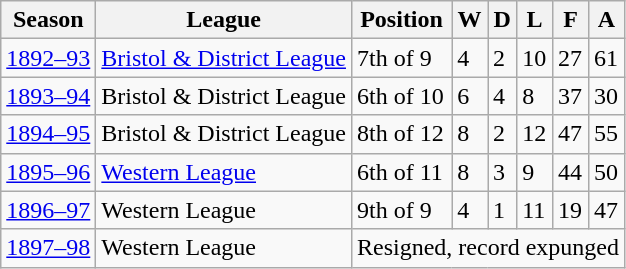<table class="wikitable">
<tr>
<th>Season</th>
<th>League</th>
<th>Position</th>
<th>W</th>
<th>D</th>
<th>L</th>
<th>F</th>
<th>A</th>
</tr>
<tr>
<td><a href='#'>1892–93</a></td>
<td><a href='#'>Bristol & District League</a></td>
<td>7th of 9</td>
<td>4</td>
<td>2</td>
<td>10</td>
<td>27</td>
<td>61</td>
</tr>
<tr>
<td><a href='#'>1893–94</a></td>
<td>Bristol & District League</td>
<td>6th of 10</td>
<td>6</td>
<td>4</td>
<td>8</td>
<td>37</td>
<td>30</td>
</tr>
<tr>
<td><a href='#'>1894–95</a></td>
<td>Bristol & District League</td>
<td>8th of 12</td>
<td>8</td>
<td>2</td>
<td>12</td>
<td>47</td>
<td>55</td>
</tr>
<tr>
<td><a href='#'>1895–96</a></td>
<td><a href='#'>Western League</a></td>
<td>6th of 11</td>
<td>8</td>
<td>3</td>
<td>9</td>
<td>44</td>
<td>50</td>
</tr>
<tr>
<td><a href='#'>1896–97</a></td>
<td>Western League</td>
<td>9th of 9</td>
<td>4</td>
<td>1</td>
<td>11</td>
<td>19</td>
<td>47</td>
</tr>
<tr>
<td><a href='#'>1897–98</a></td>
<td>Western League</td>
<td colspan="6">Resigned, record expunged</td>
</tr>
</table>
